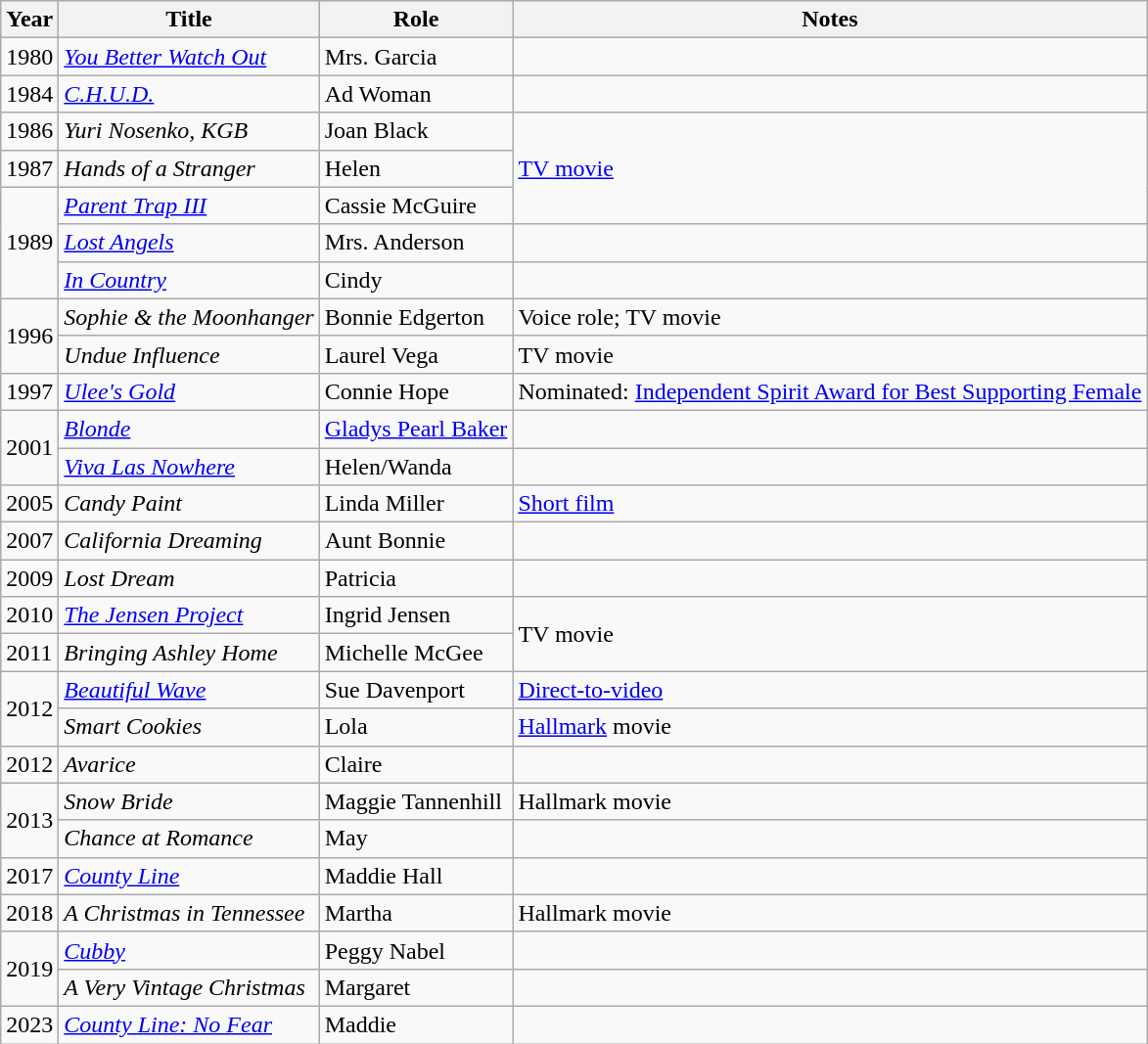<table class="wikitable sortable">
<tr>
<th>Year</th>
<th>Title</th>
<th>Role</th>
<th class="unsortable">Notes</th>
</tr>
<tr>
<td>1980</td>
<td><em><a href='#'>You Better Watch Out</a></em></td>
<td>Mrs. Garcia</td>
<td></td>
</tr>
<tr>
<td>1984</td>
<td><em><a href='#'>C.H.U.D.</a></em></td>
<td>Ad Woman</td>
<td></td>
</tr>
<tr>
<td>1986</td>
<td><em>Yuri Nosenko, KGB</em></td>
<td>Joan Black</td>
<td rowspan=3><a href='#'>TV movie</a></td>
</tr>
<tr>
<td>1987</td>
<td><em>Hands of a Stranger</em></td>
<td>Helen</td>
</tr>
<tr>
<td rowspan=3>1989</td>
<td><em><a href='#'>Parent Trap III</a></em></td>
<td>Cassie McGuire</td>
</tr>
<tr>
<td><em><a href='#'>Lost Angels</a></em></td>
<td>Mrs. Anderson</td>
<td></td>
</tr>
<tr>
<td><em><a href='#'>In Country</a></em></td>
<td>Cindy</td>
<td></td>
</tr>
<tr>
<td rowspan=2>1996</td>
<td><em>Sophie & the Moonhanger</em></td>
<td>Bonnie Edgerton</td>
<td>Voice role; TV movie</td>
</tr>
<tr>
<td><em>Undue Influence</em></td>
<td>Laurel Vega</td>
<td>TV movie</td>
</tr>
<tr>
<td>1997</td>
<td><em><a href='#'>Ulee's Gold</a></em></td>
<td>Connie Hope</td>
<td>Nominated: <a href='#'>Independent Spirit Award for Best Supporting Female</a></td>
</tr>
<tr>
<td rowspan=2>2001</td>
<td><em><a href='#'>Blonde</a></em></td>
<td><a href='#'>Gladys Pearl Baker</a></td>
<td></td>
</tr>
<tr>
<td><em><a href='#'>Viva Las Nowhere</a></em></td>
<td>Helen/Wanda</td>
<td></td>
</tr>
<tr>
<td>2005</td>
<td><em>Candy Paint</em></td>
<td>Linda Miller</td>
<td><a href='#'>Short film</a></td>
</tr>
<tr>
<td>2007</td>
<td><em>California Dreaming</em></td>
<td>Aunt Bonnie</td>
<td></td>
</tr>
<tr>
<td>2009</td>
<td><em>Lost Dream</em></td>
<td>Patricia</td>
<td></td>
</tr>
<tr>
<td>2010</td>
<td><em><a href='#'>The Jensen Project</a></em></td>
<td>Ingrid Jensen</td>
<td rowspan=2>TV movie</td>
</tr>
<tr>
<td>2011</td>
<td><em>Bringing Ashley Home</em></td>
<td>Michelle McGee</td>
</tr>
<tr>
<td rowspan=2>2012</td>
<td><em><a href='#'>Beautiful Wave</a></em></td>
<td>Sue Davenport</td>
<td><a href='#'>Direct-to-video</a></td>
</tr>
<tr>
<td><em>Smart Cookies</em></td>
<td>Lola</td>
<td><a href='#'>Hallmark</a> movie</td>
</tr>
<tr>
<td>2012</td>
<td><em>Avarice</em></td>
<td>Claire</td>
<td></td>
</tr>
<tr>
<td rowspan=2>2013</td>
<td><em>Snow Bride</em></td>
<td>Maggie Tannenhill</td>
<td>Hallmark movie</td>
</tr>
<tr>
<td><em>Chance at Romance</em></td>
<td>May</td>
</tr>
<tr>
<td>2017</td>
<td><em><a href='#'>County Line</a></em></td>
<td>Maddie Hall</td>
<td></td>
</tr>
<tr>
<td>2018</td>
<td><em>A Christmas in Tennessee</em></td>
<td>Martha</td>
<td>Hallmark movie</td>
</tr>
<tr>
<td rowspan=2>2019</td>
<td><em><a href='#'>Cubby</a></em></td>
<td>Peggy Nabel</td>
<td></td>
</tr>
<tr>
<td><em>A Very Vintage Christmas</em></td>
<td>Margaret</td>
<td></td>
</tr>
<tr>
<td>2023</td>
<td><em><a href='#'>County Line: No Fear</a></em></td>
<td>Maddie</td>
<td></td>
</tr>
</table>
